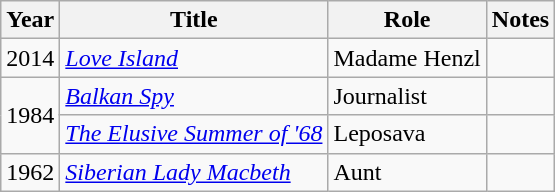<table class="wikitable sortable">
<tr>
<th>Year</th>
<th>Title</th>
<th>Role</th>
<th class="unsortable">Notes</th>
</tr>
<tr>
<td>2014</td>
<td><em><a href='#'>Love Island</a></em></td>
<td>Madame Henzl</td>
<td></td>
</tr>
<tr>
<td rowspan=2>1984</td>
<td><em><a href='#'>Balkan Spy</a></em></td>
<td>Journalist</td>
<td></td>
</tr>
<tr>
<td><em><a href='#'>The Elusive Summer of '68</a></em></td>
<td>Leposava</td>
<td></td>
</tr>
<tr>
<td>1962</td>
<td><em><a href='#'>Siberian Lady Macbeth</a></em></td>
<td>Aunt</td>
<td></td>
</tr>
</table>
